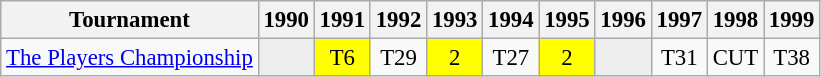<table class="wikitable" style="font-size:95%;text-align:center;">
<tr>
<th>Tournament</th>
<th>1990</th>
<th>1991</th>
<th>1992</th>
<th>1993</th>
<th>1994</th>
<th>1995</th>
<th>1996</th>
<th>1997</th>
<th>1998</th>
<th>1999</th>
</tr>
<tr>
<td align=left><a href='#'>The Players Championship</a></td>
<td style="background:#eeeeee;"></td>
<td style="background:yellow;">T6</td>
<td>T29</td>
<td style="background:yellow;">2</td>
<td>T27</td>
<td style="background:yellow;">2</td>
<td style="background:#eeeeee;"></td>
<td>T31</td>
<td>CUT</td>
<td>T38</td>
</tr>
</table>
